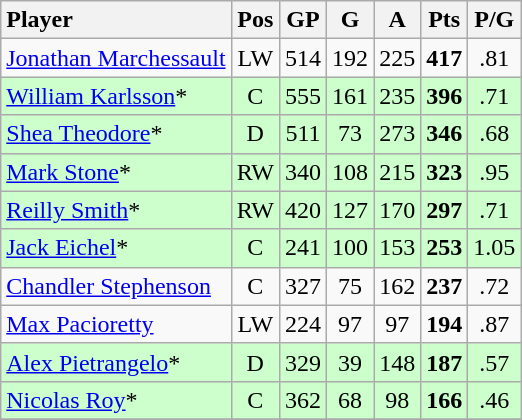<table class="wikitable" style="text-align:center;">
<tr>
<th style="text-align:left;">Player</th>
<th>Pos</th>
<th>GP</th>
<th>G</th>
<th>A</th>
<th>Pts</th>
<th>P/G</th>
</tr>
<tr>
<td style="text-align:left;"><a href='#'>Jonathan Marchessault</a></td>
<td>LW</td>
<td>514</td>
<td>192</td>
<td>225</td>
<td><strong>417</strong></td>
<td>.81</td>
</tr>
<tr style="background:#cfc;">
<td style="text-align:left;"><a href='#'>William Karlsson</a>*</td>
<td>C</td>
<td>555</td>
<td>161</td>
<td>235</td>
<td><strong>396</strong></td>
<td>.71</td>
</tr>
<tr style="background:#cfc;">
<td style="text-align:left;"><a href='#'>Shea Theodore</a>*</td>
<td>D</td>
<td>511</td>
<td>73</td>
<td>273</td>
<td><strong>346</strong></td>
<td>.68</td>
</tr>
<tr style="background:#cfc;">
<td style="text-align:left;"><a href='#'>Mark Stone</a>*</td>
<td>RW</td>
<td>340</td>
<td>108</td>
<td>215</td>
<td><strong>323</strong></td>
<td>.95</td>
</tr>
<tr style="background:#cfc;">
<td style="text-align:left;"><a href='#'>Reilly Smith</a>*</td>
<td>RW</td>
<td>420</td>
<td>127</td>
<td>170</td>
<td><strong>297</strong></td>
<td>.71</td>
</tr>
<tr style="background:#cfc;">
<td style="text-align:left;"><a href='#'>Jack Eichel</a>*</td>
<td>C</td>
<td>241</td>
<td>100</td>
<td>153</td>
<td><strong>253</strong></td>
<td>1.05</td>
</tr>
<tr>
<td style="text-align:left;"><a href='#'>Chandler Stephenson</a></td>
<td>C</td>
<td>327</td>
<td>75</td>
<td>162</td>
<td><strong>237</strong></td>
<td>.72</td>
</tr>
<tr>
<td style="text-align:left;"><a href='#'>Max Pacioretty</a></td>
<td>LW</td>
<td>224</td>
<td>97</td>
<td>97</td>
<td><strong>194</strong></td>
<td>.87</td>
</tr>
<tr style="background:#cfc;">
<td style="text-align:left;"><a href='#'>Alex Pietrangelo</a>*</td>
<td>D</td>
<td>329</td>
<td>39</td>
<td>148</td>
<td><strong>187</strong></td>
<td>.57</td>
</tr>
<tr style="background:#cfc;">
<td style="text-align:left;"><a href='#'>Nicolas Roy</a>*</td>
<td>C</td>
<td>362</td>
<td>68</td>
<td>98</td>
<td><strong>166</strong></td>
<td>.46</td>
</tr>
<tr>
</tr>
</table>
